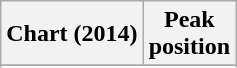<table class="wikitable sortable">
<tr>
<th align="left">Chart (2014)</th>
<th align="left">Peak<br>position</th>
</tr>
<tr>
</tr>
<tr>
</tr>
</table>
